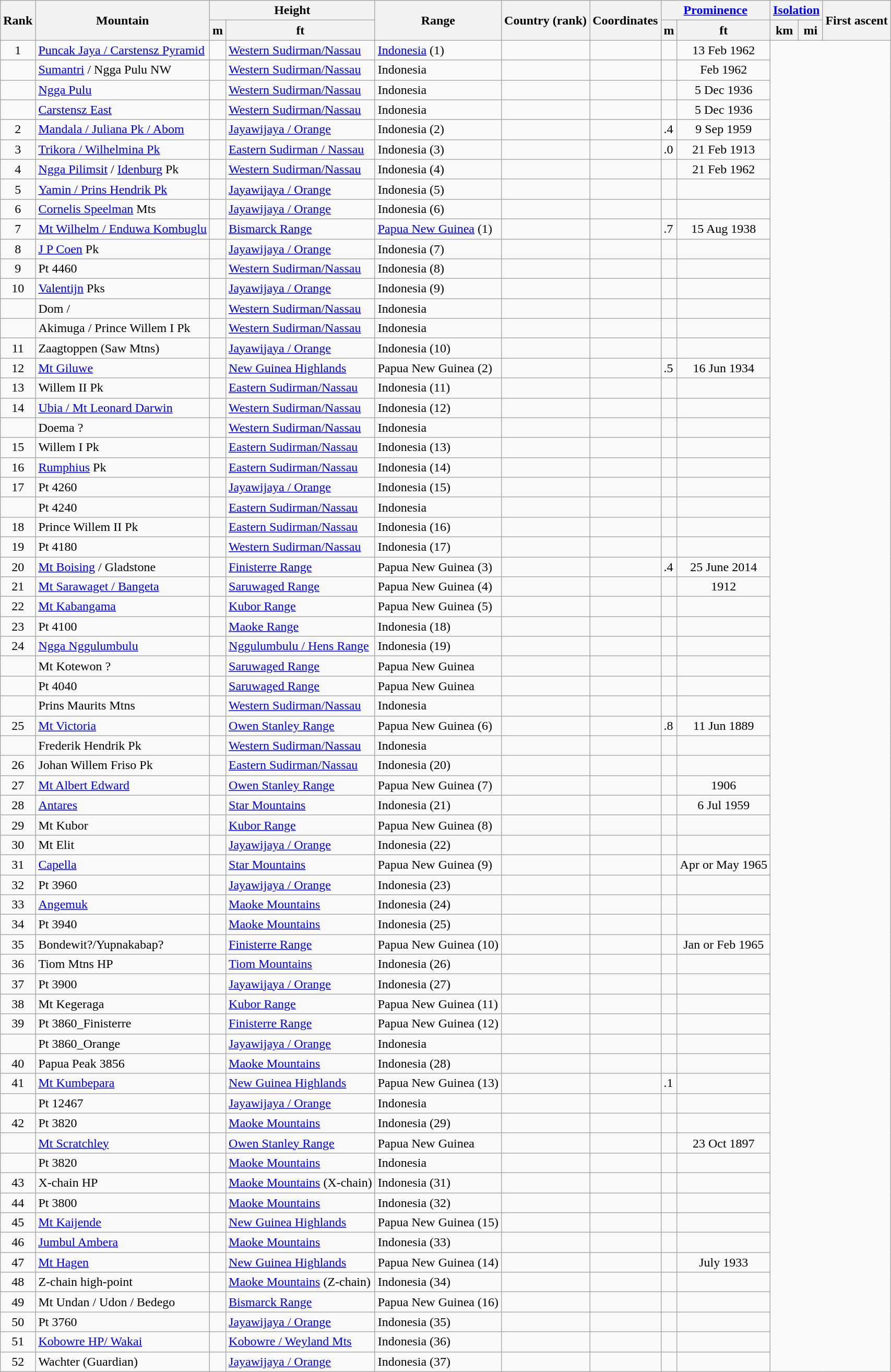<table class="wikitable sortable">
<tr>
<th rowspan=2>Rank </th>
<th rowspan=2>Mountain </th>
<th colspan=2>Height </th>
<th rowspan=2>Range</th>
<th rowspan=2>Country (rank)</th>
<th rowspan=2>Coordinates</th>
<th colspan=2><a href='#'>Prominence</a></th>
<th colspan=2><a href='#'>Isolation</a></th>
<th rowspan=2>First ascent </th>
</tr>
<tr>
<th>m</th>
<th>ft</th>
<th>m</th>
<th>ft</th>
<th>km</th>
<th>mi</th>
</tr>
<tr>
<td align=center>1</td>
<td><a href='#'>Puncak Jaya / Carstensz Pyramid</a></td>
<td></td>
<td><a href='#'>Western Sudirman/Nassau</a></td>
<td><a href='#'>Indonesia</a> (1)</td>
<td><small></small></td>
<td></td>
<td></td>
<td align=center>13 Feb 1962</td>
</tr>
<tr>
<td align=center></td>
<td><a href='#'>Sumantri</a> / Ngga Pulu NW </td>
<td></td>
<td><a href='#'>Western Sudirman/Nassau</a></td>
<td>Indonesia</td>
<td><small></small></td>
<td></td>
<td></td>
<td align=center>Feb 1962</td>
</tr>
<tr>
<td align=center></td>
<td><a href='#'>Ngga Pulu</a></td>
<td></td>
<td><a href='#'>Western Sudirman/Nassau</a></td>
<td>Indonesia</td>
<td><small></small></td>
<td></td>
<td></td>
<td align=center>5 Dec 1936</td>
</tr>
<tr>
<td align=center></td>
<td><a href='#'>Carstensz East</a></td>
<td></td>
<td><a href='#'>Western Sudirman/Nassau</a></td>
<td>Indonesia</td>
<td><small></small></td>
<td></td>
<td></td>
<td align=center>5 Dec 1936</td>
</tr>
<tr>
<td align=center>2</td>
<td><a href='#'>Mandala / Juliana Pk / Abom</a></td>
<td></td>
<td><a href='#'>Jayawijaya / Orange</a>  </td>
<td>Indonesia (2)</td>
<td><small></small></td>
<td></td>
<td>.4</td>
<td align=center>9 Sep 1959</td>
</tr>
<tr>
<td align=center>3</td>
<td><a href='#'>Trikora / Wilhelmina Pk</a></td>
<td></td>
<td><a href='#'>Eastern Sudirman / Nassau</a></td>
<td>Indonesia (3)</td>
<td><small></small></td>
<td></td>
<td>.0</td>
<td align=center>21 Feb 1913</td>
</tr>
<tr>
<td align=center>4</td>
<td><a href='#'>Ngga Pilimsit</a> / <a href='#'>Idenburg</a> Pk </td>
<td></td>
<td><a href='#'>Western Sudirman/Nassau</a></td>
<td>Indonesia (4)</td>
<td><small></small></td>
<td> </td>
<td></td>
<td align=center>21 Feb 1962 </td>
</tr>
<tr>
<td align=center>5</td>
<td><a href='#'>Yamin / Prins Hendrik Pk</a></td>
<td></td>
<td><a href='#'>Jayawijaya / Orange</a></td>
<td>Indonesia (5)</td>
<td><small></small></td>
<td></td>
<td></td>
<td align=center></td>
</tr>
<tr>
<td align=center>6</td>
<td><a href='#'>Cornelis Speelman</a> Mts</td>
<td></td>
<td><a href='#'>Jayawijaya / Orange</a></td>
<td>Indonesia (6)</td>
<td><small></small></td>
<td></td>
<td></td>
<td align=center></td>
</tr>
<tr>
<td align=center>7</td>
<td><a href='#'>Mt Wilhelm / Enduwa Kombuglu</a></td>
<td></td>
<td><a href='#'>Bismarck Range</a></td>
<td><a href='#'>Papua New Guinea</a> (1)</td>
<td><small></small></td>
<td></td>
<td>.7</td>
<td align=center>15 Aug 1938</td>
</tr>
<tr>
<td align=center>8</td>
<td><a href='#'>J P Coen</a> Pk </td>
<td></td>
<td><a href='#'>Jayawijaya / Orange</a></td>
<td>Indonesia (7)</td>
<td><small></small></td>
<td></td>
<td></td>
<td align=center></td>
</tr>
<tr>
<td align=center>9</td>
<td>Pt 4460 </td>
<td></td>
<td><a href='#'>Western Sudirman/Nassau</a></td>
<td>Indonesia (8)</td>
<td><small></small></td>
<td></td>
<td></td>
<td align=center></td>
</tr>
<tr>
<td align=center>10</td>
<td><a href='#'>Valentijn</a> Pks </td>
<td></td>
<td><a href='#'>Jayawijaya / Orange</a></td>
<td>Indonesia (9)</td>
<td><small></small></td>
<td></td>
<td></td>
<td align=center></td>
</tr>
<tr>
<td align=center></td>
<td>Dom / </td>
<td></td>
<td><a href='#'>Western Sudirman/Nassau</a></td>
<td>Indonesia</td>
<td><small></small></td>
<td></td>
<td></td>
<td align=center></td>
</tr>
<tr>
<td align=center></td>
<td>Akimuga / Prince Willem I Pk</td>
<td></td>
<td><a href='#'>Western Sudirman/Nassau</a></td>
<td>Indonesia</td>
<td><small></small></td>
<td></td>
<td></td>
<td align=center></td>
</tr>
<tr>
<td align=center>11</td>
<td>Zaagtoppen (Saw Mtns)</td>
<td></td>
<td><a href='#'>Jayawijaya / Orange</a></td>
<td>Indonesia (10)</td>
<td><small></small></td>
<td></td>
<td></td>
<td align=center></td>
</tr>
<tr>
<td align=center>12</td>
<td><a href='#'>Mt Giluwe</a></td>
<td></td>
<td><a href='#'>New Guinea Highlands</a></td>
<td>Papua New Guinea (2)</td>
<td><small></small></td>
<td></td>
<td>.5</td>
<td align=center>16 Jun 1934</td>
</tr>
<tr>
<td align=center>13</td>
<td>Willem II Pk</td>
<td></td>
<td><a href='#'>Eastern Sudirman/Nassau</a></td>
<td>Indonesia (11)</td>
<td><small></small></td>
<td></td>
<td></td>
<td align=center></td>
</tr>
<tr>
<td align=center>14</td>
<td><a href='#'>Ubia / Mt Leonard Darwin</a></td>
<td></td>
<td><a href='#'>Western Sudirman/Nassau</a></td>
<td>Indonesia (12)</td>
<td><small></small></td>
<td></td>
<td></td>
<td align=center></td>
</tr>
<tr>
<td align=center></td>
<td>Doema ?</td>
<td></td>
<td><a href='#'>Western Sudirman/Nassau</a></td>
<td>Indonesia</td>
<td><small></small></td>
<td></td>
<td></td>
<td align=center></td>
</tr>
<tr>
<td align=center>15</td>
<td>Willem I Pk</td>
<td></td>
<td><a href='#'>Eastern Sudirman/Nassau</a></td>
<td>Indonesia (13)</td>
<td><small></small></td>
<td></td>
<td></td>
<td align=center></td>
</tr>
<tr>
<td align=center>16</td>
<td><a href='#'>Rumphius</a> Pk</td>
<td></td>
<td><a href='#'>Eastern Sudirman/Nassau</a></td>
<td>Indonesia (14)</td>
<td><small></small></td>
<td></td>
<td></td>
<td align=center></td>
</tr>
<tr>
<td align=center>17</td>
<td>Pt 4260</td>
<td></td>
<td><a href='#'>Jayawijaya / Orange</a></td>
<td>Indonesia (15)</td>
<td><small></small></td>
<td></td>
<td></td>
<td align=center></td>
</tr>
<tr>
<td align=center></td>
<td>Pt 4240</td>
<td></td>
<td><a href='#'>Eastern Sudirman/Nassau</a></td>
<td>Indonesia</td>
<td><small></small></td>
<td></td>
<td></td>
<td align=center></td>
</tr>
<tr>
<td align=center>18</td>
<td>Prince Willem II Pk</td>
<td></td>
<td><a href='#'>Eastern Sudirman/Nassau</a></td>
<td>Indonesia (16)</td>
<td><small></small></td>
<td></td>
<td></td>
<td align=center></td>
</tr>
<tr>
<td align=center>19</td>
<td>Pt 4180</td>
<td></td>
<td><a href='#'>Western Sudirman/Nassau</a></td>
<td>Indonesia (17)</td>
<td><small></small></td>
<td></td>
<td></td>
<td align=center></td>
</tr>
<tr>
<td align=center>20</td>
<td><a href='#'>Mt Boising</a> / Gladstone </td>
<td></td>
<td><a href='#'>Finisterre Range</a></td>
<td>Papua New Guinea (3)</td>
<td><small></small></td>
<td></td>
<td>.4</td>
<td align=center>25 June 2014 </td>
</tr>
<tr>
<td align=center>21</td>
<td><a href='#'>Mt Sarawaget / Bangeta</a></td>
<td></td>
<td><a href='#'>Saruwaged Range</a></td>
<td>Papua New Guinea (4)</td>
<td><small></small></td>
<td></td>
<td></td>
<td align=center>1912</td>
</tr>
<tr>
<td align=center>22</td>
<td><a href='#'>Mt Kabangama</a></td>
<td></td>
<td><a href='#'>Kubor Range</a></td>
<td>Papua New Guinea (5)</td>
<td><small></small></td>
<td></td>
<td></td>
<td align=center></td>
</tr>
<tr>
<td align=center>23</td>
<td>Pt 4100 </td>
<td></td>
<td><a href='#'>Maoke Range</a></td>
<td>Indonesia (18)</td>
<td><small></small></td>
<td></td>
<td></td>
<td align=center></td>
</tr>
<tr>
<td align=center>24</td>
<td><a href='#'>Ngga Nggulumbulu</a></td>
<td></td>
<td><a href='#'>Nggulumbulu / Hens Range</a></td>
<td>Indonesia (19)</td>
<td><small></small></td>
<td></td>
<td></td>
<td align=center></td>
</tr>
<tr>
<td align=center></td>
<td>Mt Kotewon ?</td>
<td></td>
<td><a href='#'>Saruwaged Range</a></td>
<td>Papua New Guinea</td>
<td><small></small></td>
<td></td>
<td></td>
<td align=center></td>
</tr>
<tr>
<td align=center></td>
<td>Pt 4040</td>
<td></td>
<td><a href='#'>Saruwaged Range</a></td>
<td>Papua New Guinea</td>
<td><small></small></td>
<td></td>
<td></td>
<td align=center></td>
</tr>
<tr>
<td align=center></td>
<td>Prins Maurits Mtns</td>
<td></td>
<td><a href='#'>Western Sudirman/Nassau</a></td>
<td>Indonesia</td>
<td><small></small></td>
<td></td>
<td></td>
<td align=center></td>
</tr>
<tr>
<td align=center>25</td>
<td><a href='#'>Mt Victoria</a></td>
<td></td>
<td><a href='#'>Owen Stanley Range</a></td>
<td>Papua New Guinea (6)</td>
<td><small></small></td>
<td></td>
<td>.8</td>
<td align=center>11 Jun 1889</td>
</tr>
<tr>
<td align=center></td>
<td>Frederik Hendrik Pk</td>
<td></td>
<td><a href='#'>Western Sudirman/Nassau</a></td>
<td>Indonesia</td>
<td><small></small></td>
<td></td>
<td></td>
<td align=center></td>
</tr>
<tr>
<td align=center>26</td>
<td>Johan Willem Friso Pk</td>
<td></td>
<td><a href='#'>Eastern Sudirman/Nassau</a></td>
<td>Indonesia (20)</td>
<td><small></small></td>
<td></td>
<td></td>
<td align=center></td>
</tr>
<tr>
<td align=center>27</td>
<td><a href='#'>Mt Albert Edward</a></td>
<td></td>
<td><a href='#'>Owen Stanley Range</a></td>
<td>Papua New Guinea (7)</td>
<td><small></small></td>
<td></td>
<td></td>
<td align=center>1906</td>
</tr>
<tr>
<td align=center>28</td>
<td><a href='#'>Antares</a></td>
<td></td>
<td><a href='#'>Star Mountains</a></td>
<td>Indonesia (21)</td>
<td><small></small></td>
<td></td>
<td></td>
<td align=center>6 Jul 1959</td>
</tr>
<tr>
<td align=center>29</td>
<td>Mt Kubor </td>
<td></td>
<td><a href='#'>Kubor Range</a></td>
<td>Papua New Guinea (8)</td>
<td><small></small></td>
<td></td>
<td></td>
<td align=center></td>
</tr>
<tr>
<td align=center>30</td>
<td>Mt Elit</td>
<td></td>
<td><a href='#'>Jayawijaya / Orange</a></td>
<td>Indonesia (22)</td>
<td><small></small></td>
<td></td>
<td></td>
<td align=center></td>
</tr>
<tr>
<td align=center>31</td>
<td><a href='#'>Capella</a></td>
<td></td>
<td><a href='#'>Star Mountains</a></td>
<td>Papua New Guinea (9)</td>
<td><small></small></td>
<td></td>
<td></td>
<td align=center>Apr or May 1965</td>
</tr>
<tr>
<td align=center>32</td>
<td>Pt 3960</td>
<td></td>
<td><a href='#'>Jayawijaya / Orange</a></td>
<td>Indonesia (23)</td>
<td><small></small></td>
<td></td>
<td></td>
<td align=center></td>
</tr>
<tr>
<td align=center>33</td>
<td><a href='#'>Angemuk</a></td>
<td></td>
<td><a href='#'>Maoke Mountains</a></td>
<td>Indonesia (24)</td>
<td><small></small></td>
<td></td>
<td></td>
<td align=center></td>
</tr>
<tr>
<td align=center>34</td>
<td>Pt 3940</td>
<td></td>
<td><a href='#'>Maoke Mountains</a></td>
<td>Indonesia (25)</td>
<td><small></small></td>
<td></td>
<td></td>
<td align=center></td>
</tr>
<tr>
<td align=center>35</td>
<td>Bondewit?/Yupnakabap? </td>
<td></td>
<td><a href='#'>Finisterre Range</a></td>
<td>Papua New Guinea (10)</td>
<td><small></small></td>
<td></td>
<td></td>
<td align=center>Jan or Feb 1965</td>
</tr>
<tr>
<td align=center>36</td>
<td>Tiom Mtns HP</td>
<td></td>
<td><a href='#'>Tiom Mountains</a></td>
<td>Indonesia (26)</td>
<td><small></small></td>
<td></td>
<td></td>
<td align=center></td>
</tr>
<tr>
<td align=center>37</td>
<td>Pt 3900 </td>
<td></td>
<td><a href='#'>Jayawijaya / Orange</a></td>
<td>Indonesia (27)</td>
<td><small></small></td>
<td></td>
<td></td>
<td align=center></td>
</tr>
<tr>
<td align=center>38</td>
<td>Mt Kegeraga</td>
<td></td>
<td><a href='#'>Kubor Range</a></td>
<td>Papua New Guinea (11)</td>
<td><small></small></td>
<td></td>
<td></td>
<td align=center></td>
</tr>
<tr>
<td align=center>39</td>
<td>Pt 3860_Finisterre</td>
<td></td>
<td><a href='#'>Finisterre Range</a></td>
<td>Papua New Guinea (12)</td>
<td><small></small></td>
<td></td>
<td></td>
<td align=center></td>
</tr>
<tr>
<td align=center></td>
<td>Pt 3860_Orange</td>
<td></td>
<td><a href='#'>Jayawijaya / Orange</a></td>
<td>Indonesia</td>
<td><small></small></td>
<td></td>
<td></td>
<td align=center></td>
</tr>
<tr>
<td align=center>40</td>
<td>Papua Peak 3856</td>
<td></td>
<td><a href='#'>Maoke Mountains</a></td>
<td>Indonesia (28)</td>
<td><small></small></td>
<td></td>
<td></td>
<td align=center></td>
</tr>
<tr>
<td align=center>41</td>
<td><a href='#'>Mt Kumbepara</a></td>
<td></td>
<td><a href='#'>New Guinea Highlands</a></td>
<td>Papua New Guinea (13)</td>
<td><small></small></td>
<td></td>
<td>.1</td>
<td align=center></td>
</tr>
<tr>
<td align=center></td>
<td>Pt 12467</td>
<td></td>
<td><a href='#'>Jayawijaya / Orange</a></td>
<td>Indonesia</td>
<td><small></small></td>
<td></td>
<td></td>
<td align=center></td>
</tr>
<tr>
<td align=center>42</td>
<td>Pt 3820</td>
<td></td>
<td><a href='#'>Maoke Mountains</a></td>
<td>Indonesia (29)</td>
<td><small></small></td>
<td></td>
<td></td>
<td align=center></td>
</tr>
<tr>
<td align=center></td>
<td><a href='#'>Mt Scratchley</a></td>
<td></td>
<td><a href='#'>Owen Stanley Range</a></td>
<td>Papua New Guinea</td>
<td><small></small></td>
<td></td>
<td></td>
<td align=center>23 Oct 1897</td>
</tr>
<tr>
<td align=center></td>
<td>Pt 3820</td>
<td></td>
<td><a href='#'>Maoke Mountains</a></td>
<td>Indonesia</td>
<td><small></small></td>
<td></td>
<td></td>
<td align=center></td>
</tr>
<tr>
<td align=center>43</td>
<td>X-chain HP</td>
<td></td>
<td><a href='#'>Maoke Mountains</a> (X-chain)</td>
<td>Indonesia (31)</td>
<td><small></small></td>
<td></td>
<td></td>
<td align=center></td>
</tr>
<tr>
<td align=center>44</td>
<td>Pt 3800</td>
<td></td>
<td><a href='#'>Maoke Mountains</a></td>
<td>Indonesia (32)</td>
<td><small></small></td>
<td></td>
<td></td>
<td align=center></td>
</tr>
<tr>
<td align=center>45</td>
<td><a href='#'>Mt Kaijende</a> </td>
<td></td>
<td><a href='#'>New Guinea Highlands</a></td>
<td>Papua New Guinea (15)</td>
<td><small></small></td>
<td></td>
<td></td>
<td align=center></td>
</tr>
<tr>
<td align=center>46</td>
<td><a href='#'>Jumbul Ambera</a></td>
<td></td>
<td><a href='#'>Maoke Mountains</a></td>
<td>Indonesia (33)</td>
<td><small></small></td>
<td></td>
<td></td>
<td align=center></td>
</tr>
<tr>
<td align=center>47</td>
<td><a href='#'>Mt Hagen</a></td>
<td></td>
<td><a href='#'>New Guinea Highlands</a></td>
<td>Papua New Guinea (14)</td>
<td><small></small></td>
<td></td>
<td></td>
<td align=center>July 1933</td>
</tr>
<tr>
<td align=center>48</td>
<td>Z-chain high-point</td>
<td></td>
<td><a href='#'>Maoke Mountains</a> (Z-chain)</td>
<td>Indonesia (34)</td>
<td><small></small></td>
<td></td>
<td></td>
<td align=center></td>
</tr>
<tr>
<td align=center>49</td>
<td>Mt Undan / Udon / Bedego </td>
<td></td>
<td><a href='#'>Bismarck Range</a></td>
<td>Papua New Guinea (16)</td>
<td><small></small></td>
<td></td>
<td></td>
<td align=center></td>
</tr>
<tr>
<td align=center>50</td>
<td>Pt 3760</td>
<td></td>
<td><a href='#'>Jayawijaya / Orange</a></td>
<td>Indonesia (35)</td>
<td><small></small></td>
<td></td>
<td></td>
<td align=center></td>
</tr>
<tr>
<td align=center>51</td>
<td><a href='#'>Kobowre HP/ Wakai</a></td>
<td></td>
<td><a href='#'>Kobowre / Weyland Mts</a></td>
<td>Indonesia (36)</td>
<td><small></small></td>
<td></td>
<td></td>
<td align=center></td>
</tr>
<tr>
<td align=center>52</td>
<td>Wachter (Guardian) </td>
<td></td>
<td><a href='#'>Jayawijaya / Orange</a></td>
<td>Indonesia (37)</td>
<td><small></small></td>
<td></td>
<td></td>
<td align=center></td>
</tr>
</table>
